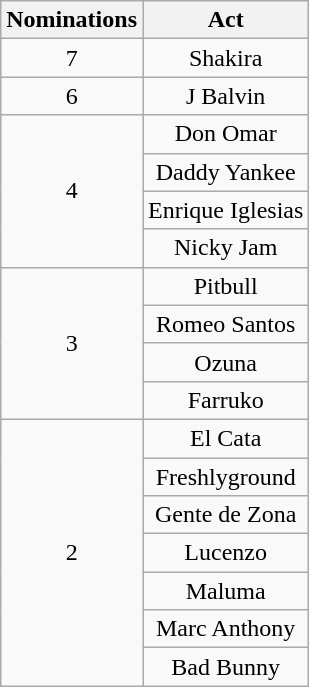<table class="wikitable" rowspan="2" style="text-align:center;">
<tr>
<th scope="col">Nominations</th>
<th scope="col">Act</th>
</tr>
<tr>
<td>7</td>
<td>Shakira</td>
</tr>
<tr>
<td>6</td>
<td>J Balvin</td>
</tr>
<tr>
<td rowspan="4">4</td>
<td>Don Omar</td>
</tr>
<tr>
<td>Daddy Yankee</td>
</tr>
<tr>
<td>Enrique Iglesias</td>
</tr>
<tr>
<td>Nicky Jam</td>
</tr>
<tr>
<td rowspan="4">3</td>
<td>Pitbull</td>
</tr>
<tr>
<td>Romeo Santos</td>
</tr>
<tr>
<td>Ozuna</td>
</tr>
<tr>
<td>Farruko</td>
</tr>
<tr>
<td rowspan="7">2</td>
<td>El Cata</td>
</tr>
<tr>
<td>Freshlyground</td>
</tr>
<tr>
<td>Gente de Zona</td>
</tr>
<tr>
<td>Lucenzo</td>
</tr>
<tr>
<td>Maluma</td>
</tr>
<tr>
<td>Marc Anthony</td>
</tr>
<tr>
<td>Bad Bunny</td>
</tr>
</table>
